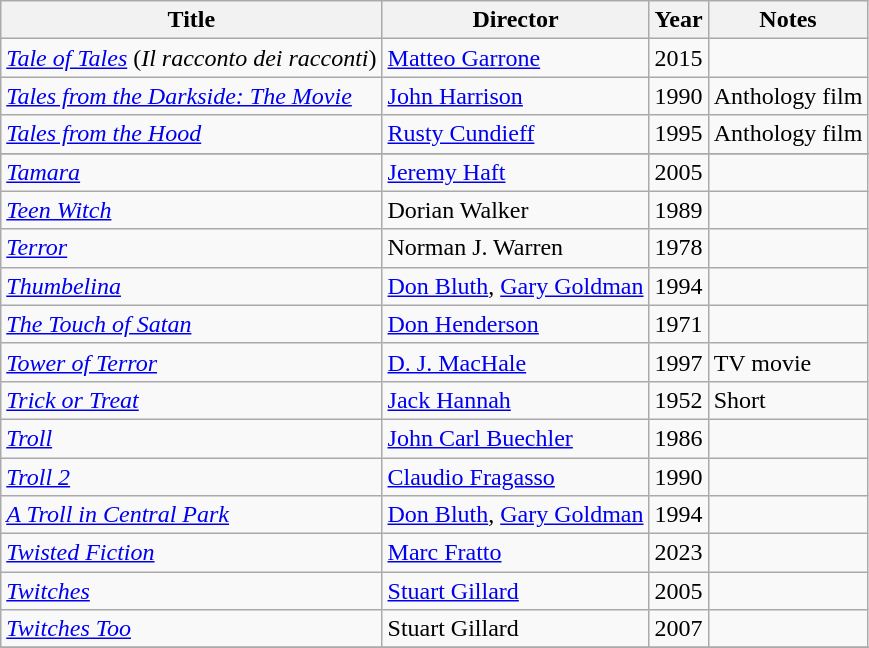<table class="wikitable">
<tr>
<th>Title</th>
<th>Director</th>
<th>Year</th>
<th>Notes</th>
</tr>
<tr>
<td><em><a href='#'>Tale of Tales</a></em>  (<em>Il racconto dei racconti</em>)</td>
<td><a href='#'>Matteo Garrone</a></td>
<td>2015</td>
<td></td>
</tr>
<tr>
<td><em><a href='#'>Tales from the Darkside: The Movie</a></em></td>
<td><a href='#'>John Harrison</a></td>
<td>1990</td>
<td>Anthology film<br></td>
</tr>
<tr>
<td><em><a href='#'>Tales from the Hood</a></em></td>
<td><a href='#'>Rusty Cundieff</a></td>
<td>1995</td>
<td>Anthology film</td>
</tr>
<tr Anthology film>
</tr>
<tr>
<td><em><a href='#'>Tamara</a></em></td>
<td><a href='#'>Jeremy Haft</a></td>
<td>2005</td>
<td></td>
</tr>
<tr>
<td><em><a href='#'>Teen Witch</a></em></td>
<td>Dorian Walker</td>
<td>1989</td>
<td></td>
</tr>
<tr>
<td><em><a href='#'>Terror</a></em></td>
<td>Norman J. Warren</td>
<td>1978</td>
<td></td>
</tr>
<tr>
<td><em><a href='#'>Thumbelina</a></em></td>
<td><a href='#'>Don Bluth</a>, <a href='#'>Gary Goldman</a></td>
<td>1994</td>
<td></td>
</tr>
<tr>
<td><em><a href='#'>The Touch of Satan</a></em></td>
<td><a href='#'>Don Henderson</a></td>
<td>1971</td>
<td></td>
</tr>
<tr>
<td><em><a href='#'>Tower of Terror</a></em></td>
<td><a href='#'>D. J. MacHale</a></td>
<td>1997</td>
<td>TV movie</td>
</tr>
<tr>
<td><em><a href='#'>Trick or Treat</a></em></td>
<td><a href='#'>Jack Hannah</a></td>
<td>1952</td>
<td>Short</td>
</tr>
<tr>
<td><em><a href='#'>Troll</a></em></td>
<td><a href='#'>John Carl Buechler</a></td>
<td>1986</td>
<td></td>
</tr>
<tr>
<td><em><a href='#'>Troll 2</a></em></td>
<td><a href='#'>Claudio Fragasso</a></td>
<td>1990</td>
<td></td>
</tr>
<tr>
<td><em><a href='#'>A Troll in Central Park</a></em></td>
<td><a href='#'>Don Bluth</a>, <a href='#'>Gary Goldman</a></td>
<td>1994</td>
<td></td>
</tr>
<tr>
<td><em><a href='#'>Twisted Fiction</a></em></td>
<td><a href='#'>Marc Fratto</a></td>
<td>2023</td>
<td></td>
</tr>
<tr>
<td><em><a href='#'>Twitches</a></em></td>
<td><a href='#'>Stuart Gillard</a></td>
<td>2005</td>
<td></td>
</tr>
<tr>
<td><em><a href='#'>Twitches Too</a></em></td>
<td>Stuart Gillard</td>
<td>2007</td>
<td></td>
</tr>
<tr>
</tr>
</table>
